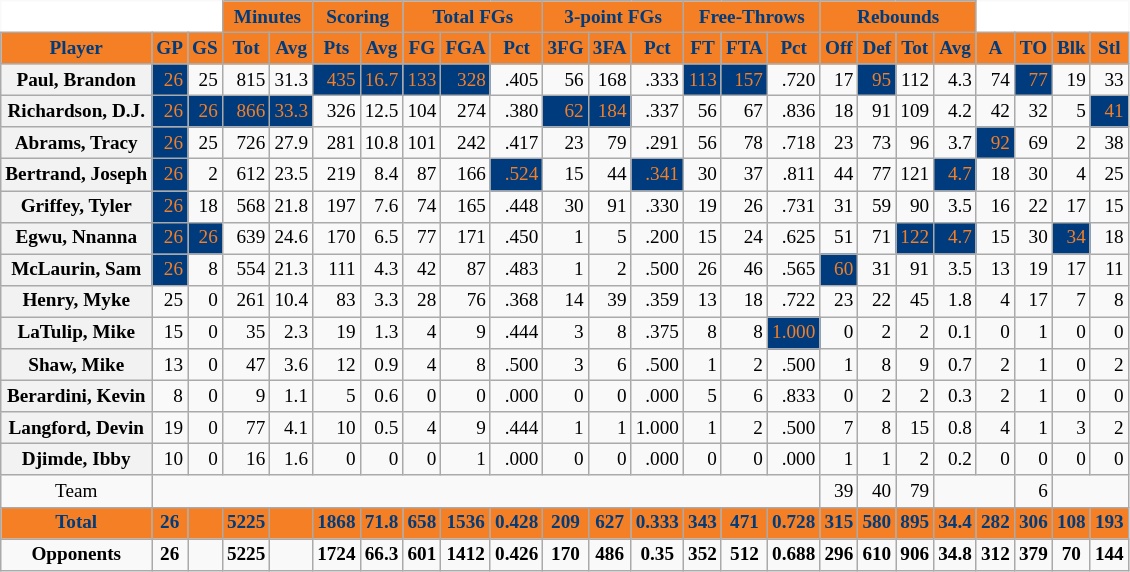<table class="wikitable sortable" border="1" style="font-size: 80%;">
<tr>
<th colspan="3" style="border-top-style:hidden; border-left-style:hidden; background: white;"></th>
<th colspan="2" style="background:#F47F24; color:#003C7D;">Minutes</th>
<th colspan="2" style="background:#F47F24; color:#003C7D;">Scoring</th>
<th colspan="3" style="background:#F47F24; color:#003C7D;">Total FGs</th>
<th colspan="3" style="background:#F47F24; color:#003C7D;">3-point FGs</th>
<th colspan="3" style="background:#F47F24; color:#003C7D;">Free-Throws</th>
<th colspan="4" style="background:#F47F24; color:#003C7D;">Rebounds</th>
<th colspan="4" style="border-top-style:hidden; border-right-style:hidden; background: white;"></th>
</tr>
<tr>
<th scope="col" style="background:#F47F24; color:#003C7D;">Player</th>
<th scope="col" style="background:#F47F24; color:#003C7D;">GP</th>
<th scope="col" style="background:#F47F24; color:#003C7D;">GS</th>
<th scope="col" style="background:#F47F24; color:#003C7D;">Tot</th>
<th scope="col" style="background:#F47F24; color:#003C7D;">Avg</th>
<th scope="col" style="background:#F47F24; color:#003C7D;">Pts</th>
<th scope="col" style="background:#F47F24; color:#003C7D;">Avg</th>
<th scope="col" style="background:#F47F24; color:#003C7D;">FG</th>
<th scope="col" style="background:#F47F24; color:#003C7D;">FGA</th>
<th scope="col" style="background:#F47F24; color:#003C7D;">Pct</th>
<th scope="col" style="background:#F47F24; color:#003C7D;">3FG</th>
<th scope="col" style="background:#F47F24; color:#003C7D;">3FA</th>
<th scope="col" style="background:#F47F24; color:#003C7D;">Pct</th>
<th scope="col" style="background:#F47F24; color:#003C7D;">FT</th>
<th scope="col" style="background:#F47F24; color:#003C7D;">FTA</th>
<th scope="col" style="background:#F47F24; color:#003C7D;">Pct</th>
<th scope="col" style="background:#F47F24; color:#003C7D;">Off</th>
<th scope="col" style="background:#F47F24; color:#003C7D;">Def</th>
<th scope="col" style="background:#F47F24; color:#003C7D;">Tot</th>
<th scope="col" style="background:#F47F24; color:#003C7D;">Avg</th>
<th scope="col" style="background:#F47F24; color:#003C7D;">A</th>
<th scope="col" style="background:#F47F24; color:#003C7D;">TO</th>
<th scope="col" style="background:#F47F24; color:#003C7D;">Blk</th>
<th scope="col" style="background:#F47F24; color:#003C7D;">Stl</th>
</tr>
<tr>
<th style=white-space:nowrap>Paul, Brandon</th>
<td align="right" style="background:#003C7D; color:#F47F24;">26</td>
<td align="right">25</td>
<td align="right">815</td>
<td align="right">31.3</td>
<td align="right" style="background:#003C7D; color:#F47F24;">435</td>
<td align="right" style="background:#003C7D; color:#F47F24;">16.7</td>
<td align="right" style="background:#003C7D; color:#F47F24;">133</td>
<td align="right" style="background:#003C7D; color:#F47F24;">328</td>
<td align="right">.405</td>
<td align="right">56</td>
<td align="right">168</td>
<td align="right">.333</td>
<td align="right" style="background:#003C7D; color:#F47F24;">113</td>
<td align="right" style="background:#003C7D; color:#F47F24;">157</td>
<td align="right">.720</td>
<td align="right">17</td>
<td align="right" style="background:#003C7D; color:#F47F24;">95</td>
<td align="right">112</td>
<td align="right">4.3</td>
<td align="right">74</td>
<td align="right" style="background:#003C7D; color:#F47F24;">77</td>
<td align="right">19</td>
<td align="right">33</td>
</tr>
<tr>
<th style=white-space:nowrap>Richardson, D.J.</th>
<td align="right" style="background:#003C7D; color:#F47F24;">26</td>
<td align="right" style="background:#003C7D; color:#F47F24;">26</td>
<td align="right" style="background:#003C7D; color:#F47F24;">866</td>
<td align="right" style="background:#003C7D; color:#F47F24;">33.3</td>
<td align="right">326</td>
<td align="right">12.5</td>
<td align="right">104</td>
<td align="right">274</td>
<td align="right">.380</td>
<td align="right" style="background:#003C7D; color:#F47F24;">62</td>
<td align="right" style="background:#003C7D; color:#F47F24;">184</td>
<td align="right">.337</td>
<td align="right">56</td>
<td align="right">67</td>
<td align="right">.836</td>
<td align="right">18</td>
<td align="right">91</td>
<td align="right">109</td>
<td align="right">4.2</td>
<td align="right">42</td>
<td align="right">32</td>
<td align="right">5</td>
<td align="right" style="background:#003C7D; color:#F47F24;">41</td>
</tr>
<tr>
<th style=white-space:nowrap>Abrams, Tracy</th>
<td align="right" style="background:#003C7D; color:#F47F24;">26</td>
<td align="right">25</td>
<td align="right">726</td>
<td align="right">27.9</td>
<td align="right">281</td>
<td align="right">10.8</td>
<td align="right">101</td>
<td align="right">242</td>
<td align="right">.417</td>
<td align="right">23</td>
<td align="right">79</td>
<td align="right">.291</td>
<td align="right">56</td>
<td align="right">78</td>
<td align="right">.718</td>
<td align="right">23</td>
<td align="right">73</td>
<td align="right">96</td>
<td align="right">3.7</td>
<td align="right" style="background:#003C7D; color:#F47F24;">92</td>
<td align="right">69</td>
<td align="right">2</td>
<td align="right">38</td>
</tr>
<tr>
<th style=white-space:nowrap>Bertrand, Joseph</th>
<td align="right" style="background:#003C7D; color:#F47F24;">26</td>
<td align="right">2</td>
<td align="right">612</td>
<td align="right">23.5</td>
<td align="right">219</td>
<td align="right">8.4</td>
<td align="right">87</td>
<td align="right">166</td>
<td align="right" style="background:#003C7D; color:#F47F24;">.524</td>
<td align="right">15</td>
<td align="right">44</td>
<td align="right" style="background:#003C7D; color:#F47F24;">.341</td>
<td align="right">30</td>
<td align="right">37</td>
<td align="right">.811</td>
<td align="right">44</td>
<td align="right">77</td>
<td align="right">121</td>
<td align="right" style="background:#003C7D; color:#F47F24;">4.7</td>
<td align="right">18</td>
<td align="right">30</td>
<td align="right">4</td>
<td align="right">25</td>
</tr>
<tr>
<th style=white-space:nowrap>Griffey, Tyler</th>
<td align="right" style="background:#003C7D; color:#F47F24;">26</td>
<td align="right">18</td>
<td align="right">568</td>
<td align="right">21.8</td>
<td align="right">197</td>
<td align="right">7.6</td>
<td align="right">74</td>
<td align="right">165</td>
<td align="right">.448</td>
<td align="right">30</td>
<td align="right">91</td>
<td align="right">.330</td>
<td align="right">19</td>
<td align="right">26</td>
<td align="right">.731</td>
<td align="right">31</td>
<td align="right">59</td>
<td align="right">90</td>
<td align="right">3.5</td>
<td align="right">16</td>
<td align="right">22</td>
<td align="right">17</td>
<td align="right">15</td>
</tr>
<tr>
<th style=white-space:nowrap>Egwu, Nnanna</th>
<td align="right" style="background:#003C7D; color:#F47F24;">26</td>
<td align="right" style="background:#003C7D; color:#F47F24;">26</td>
<td align="right">639</td>
<td align="right">24.6</td>
<td align="right">170</td>
<td align="right">6.5</td>
<td align="right">77</td>
<td align="right">171</td>
<td align="right">.450</td>
<td align="right">1</td>
<td align="right">5</td>
<td align="right">.200</td>
<td align="right">15</td>
<td align="right">24</td>
<td align="right">.625</td>
<td align="right">51</td>
<td align="right">71</td>
<td align="right" style="background:#003C7D; color:#F47F24;">122</td>
<td align="right" style="background:#003C7D; color:#F47F24;">4.7</td>
<td align="right">15</td>
<td align="right">30</td>
<td align="right" style="background:#003C7D; color:#F47F24;">34</td>
<td align="right">18</td>
</tr>
<tr>
<th style=white-space:nowrap>McLaurin, Sam</th>
<td align="right" style="background:#003C7D; color:#F47F24;">26</td>
<td align="right">8</td>
<td align="right">554</td>
<td align="right">21.3</td>
<td align="right">111</td>
<td align="right">4.3</td>
<td align="right">42</td>
<td align="right">87</td>
<td align="right">.483</td>
<td align="right">1</td>
<td align="right">2</td>
<td align="right">.500</td>
<td align="right">26</td>
<td align="right">46</td>
<td align="right">.565</td>
<td align="right" style="background:#003C7D; color:#F47F24;">60</td>
<td align="right">31</td>
<td align="right">91</td>
<td align="right">3.5</td>
<td align="right">13</td>
<td align="right">19</td>
<td align="right">17</td>
<td align="right">11</td>
</tr>
<tr>
<th style=white-space:nowrap>Henry, Myke</th>
<td align="right">25</td>
<td align="right">0</td>
<td align="right">261</td>
<td align="right">10.4</td>
<td align="right">83</td>
<td align="right">3.3</td>
<td align="right">28</td>
<td align="right">76</td>
<td align="right">.368</td>
<td align="right">14</td>
<td align="right">39</td>
<td align="right">.359</td>
<td align="right">13</td>
<td align="right">18</td>
<td align="right">.722</td>
<td align="right">23</td>
<td align="right">22</td>
<td align="right">45</td>
<td align="right">1.8</td>
<td align="right">4</td>
<td align="right">17</td>
<td align="right">7</td>
<td align="right">8</td>
</tr>
<tr>
<th style=white-space:nowrap>LaTulip, Mike</th>
<td align="right">15</td>
<td align="right">0</td>
<td align="right">35</td>
<td align="right">2.3</td>
<td align="right">19</td>
<td align="right">1.3</td>
<td align="right">4</td>
<td align="right">9</td>
<td align="right">.444</td>
<td align="right">3</td>
<td align="right">8</td>
<td align="right">.375</td>
<td align="right">8</td>
<td align="right">8</td>
<td align="right" style="background:#003C7D; color:#F47F24;">1.000</td>
<td align="right">0</td>
<td align="right">2</td>
<td align="right">2</td>
<td align="right">0.1</td>
<td align="right">0</td>
<td align="right">1</td>
<td align="right">0</td>
<td align="right">0</td>
</tr>
<tr>
<th style=white-space:nowrap>Shaw, Mike</th>
<td align="right">13</td>
<td align="right">0</td>
<td align="right">47</td>
<td align="right">3.6</td>
<td align="right">12</td>
<td align="right">0.9</td>
<td align="right">4</td>
<td align="right">8</td>
<td align="right">.500</td>
<td align="right">3</td>
<td align="right">6</td>
<td align="right">.500</td>
<td align="right">1</td>
<td align="right">2</td>
<td align="right">.500</td>
<td align="right">1</td>
<td align="right">8</td>
<td align="right">9</td>
<td align="right">0.7</td>
<td align="right">2</td>
<td align="right">1</td>
<td align="right">0</td>
<td align="right">2</td>
</tr>
<tr>
<th style=white-space:nowrap>Berardini, Kevin</th>
<td align="right">8</td>
<td align="right">0</td>
<td align="right">9</td>
<td align="right">1.1</td>
<td align="right">5</td>
<td align="right">0.6</td>
<td align="right">0</td>
<td align="right">0</td>
<td align="right">.000</td>
<td align="right">0</td>
<td align="right">0</td>
<td align="right">.000</td>
<td align="right">5</td>
<td align="right">6</td>
<td align="right">.833</td>
<td align="right">0</td>
<td align="right">2</td>
<td align="right">2</td>
<td align="right">0.3</td>
<td align="right">2</td>
<td align="right">1</td>
<td align="right">0</td>
<td align="right">0</td>
</tr>
<tr>
<th style=white-space:nowrap>Langford, Devin</th>
<td align="right">19</td>
<td align="right">0</td>
<td align="right">77</td>
<td align="right">4.1</td>
<td align="right">10</td>
<td align="right">0.5</td>
<td align="right">4</td>
<td align="right">9</td>
<td align="right">.444</td>
<td align="right">1</td>
<td align="right">1</td>
<td align="right">1.000</td>
<td align="right">1</td>
<td align="right">2</td>
<td align="right">.500</td>
<td align="right">7</td>
<td align="right">8</td>
<td align="right">15</td>
<td align="right">0.8</td>
<td align="right">4</td>
<td align="right">1</td>
<td align="right">3</td>
<td align="right">2</td>
</tr>
<tr>
<th style=white-space:nowrap>Djimde, Ibby</th>
<td align="right">10</td>
<td align="right">0</td>
<td align="right">16</td>
<td align="right">1.6</td>
<td align="right">0</td>
<td align="right">0</td>
<td align="right">0</td>
<td align="right">1</td>
<td align="right">.000</td>
<td align="right">0</td>
<td align="right">0</td>
<td align="right">.000</td>
<td align="right">0</td>
<td align="right">0</td>
<td align="right">.000</td>
<td align="right">1</td>
<td align="right">1</td>
<td align="right">2</td>
<td align="right">0.2</td>
<td align="right">0</td>
<td align="right">0</td>
<td align="right">0</td>
<td align="right">0</td>
</tr>
<tr class="sortbottom">
<td align="center">Team</td>
<td align="right" style="border-right-style:hidden"></td>
<td align="right" style="border-right-style:hidden"></td>
<td align="right" style="border-right-style:hidden"></td>
<td align="right" style="border-right-style:hidden"></td>
<td align="right" style="border-right-style:hidden"></td>
<td align="right" style="border-right-style:hidden"></td>
<td align="right" style="border-right-style:hidden"></td>
<td align="right" style="border-right-style:hidden"></td>
<td align="right" style="border-right-style:hidden"></td>
<td align="right" style="border-right-style:hidden"></td>
<td align="right" style="border-right-style:hidden"></td>
<td align="right" style="border-right-style:hidden"></td>
<td align="right" style="border-right-style:hidden"></td>
<td align="right" style="border-right-style:hidden"></td>
<td align="right"></td>
<td align="right">39</td>
<td align="right">40</td>
<td align="right">79</td>
<td align="right" style="border-right-style:hidden"></td>
<td align="right"></td>
<td align="right">6</td>
<td align="right" style="border-right-style:hidden"></td>
<td align="right"></td>
</tr>
<tr class="sortbottom">
<td align="center" style="background:#F47F24; color:#003C7D;"><strong>	Total	</strong></td>
<td align="center" style="background:#F47F24; color:#003C7D;"><strong>	26	</strong></td>
<td align="center" style="background:#F47F24; color:#003C7D;"><strong>		</strong></td>
<td align="center" style="background:#F47F24; color:#003C7D;"><strong>	5225	</strong></td>
<td align="center" style="background:#F47F24; color:#003C7D;"><strong>		</strong></td>
<td align="center" style="background:#F47F24; color:#003C7D;"><strong>	1868	</strong></td>
<td align="center" style="background:#F47F24; color:#003C7D;"><strong>	71.8	</strong></td>
<td align="center" style="background:#F47F24; color:#003C7D;"><strong>	658	</strong></td>
<td align="center" style="background:#F47F24; color:#003C7D;"><strong>	1536	</strong></td>
<td align="center" style="background:#F47F24; color:#003C7D;"><strong>	0.428	</strong></td>
<td align="center" style="background:#F47F24; color:#003C7D;"><strong>	209	</strong></td>
<td align="center" style="background:#F47F24; color:#003C7D;"><strong>	627	</strong></td>
<td align="center" style="background:#F47F24; color:#003C7D;"><strong>	0.333	</strong></td>
<td align="center" style="background:#F47F24; color:#003C7D;"><strong>	343	</strong></td>
<td align="center" style="background:#F47F24; color:#003C7D;"><strong>	471	</strong></td>
<td align="center" style="background:#F47F24; color:#003C7D;"><strong>	0.728	</strong></td>
<td align="center" style="background:#F47F24; color:#003C7D;"><strong>	315	</strong></td>
<td align="center" style="background:#F47F24; color:#003C7D;"><strong>	580	</strong></td>
<td align="center" style="background:#F47F24; color:#003C7D;"><strong>	895	</strong></td>
<td align="center" style="background:#F47F24; color:#003C7D;"><strong>	34.4	</strong></td>
<td align="center" style="background:#F47F24; color:#003C7D;"><strong>	282	</strong></td>
<td align="center" style="background:#F47F24; color:#003C7D;"><strong>	306	</strong></td>
<td align="center" style="background:#F47F24; color:#003C7D;"><strong>	108	</strong></td>
<td align="center" style="background:#F47F24; color:#003C7D;"><strong>	193 </strong></td>
</tr>
<tr class="sortbottom">
<td align="center"><strong>	Opponents	</strong></td>
<td align="center"><strong>	26	</strong></td>
<td align="center"><strong>		</strong></td>
<td align="center"><strong>	5225	</strong></td>
<td align="center"><strong>		</strong></td>
<td align="center"><strong>	1724	</strong></td>
<td align="center"><strong>	66.3	</strong></td>
<td align="center"><strong>	601	</strong></td>
<td align="center"><strong>	1412	</strong></td>
<td align="center"><strong>	0.426	</strong></td>
<td align="center"><strong>	170	</strong></td>
<td align="center"><strong>	486	</strong></td>
<td align="center"><strong>	0.35	</strong></td>
<td align="center"><strong>	352	</strong></td>
<td align="center"><strong>	512	</strong></td>
<td align="center"><strong>	0.688	</strong></td>
<td align="center"><strong>	296	</strong></td>
<td align="center"><strong>	610	</strong></td>
<td align="center"><strong>	906	</strong></td>
<td align="center"><strong>	34.8	</strong></td>
<td align="center"><strong>	312	</strong></td>
<td align="center"><strong>	379	</strong></td>
<td align="center"><strong>	70	</strong></td>
<td align="center"><strong>	144</strong></td>
</tr>
</table>
